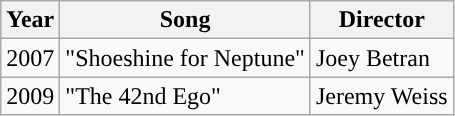<table class="wikitable">
<tr>
<th>Year</th>
<th>Song</th>
<th>Director</th>
</tr>
<tr>
<td>2007</td>
<td>"Shoeshine for Neptune"</td>
<td>Joey Betran</td>
</tr>
<tr>
<td>2009</td>
<td>"The 42nd Ego"</td>
<td>Jeremy Weiss</td>
</tr>
</table>
